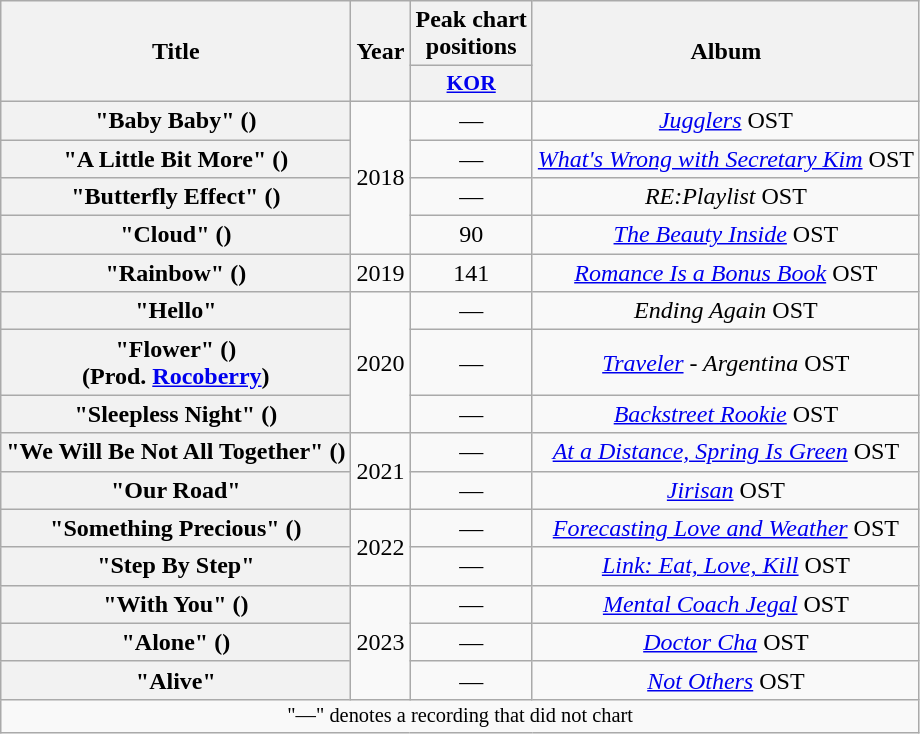<table class="wikitable plainrowheaders" style="text-align:center">
<tr>
<th scope="col" rowspan="2">Title</th>
<th scope="col" rowspan="2">Year</th>
<th scope="col">Peak chart<br>positions</th>
<th scope="col" rowspan="2">Album</th>
</tr>
<tr>
<th scope="col" style="font-size:90%"><a href='#'>KOR</a><br></th>
</tr>
<tr>
<th scope="row">"Baby Baby" ()<br></th>
<td rowspan="4">2018</td>
<td>—</td>
<td><em><a href='#'>Jugglers</a></em> OST</td>
</tr>
<tr>
<th scope="row">"A Little Bit More" ()<br></th>
<td>—</td>
<td><em><a href='#'>What's Wrong with Secretary Kim</a></em> OST</td>
</tr>
<tr>
<th scope="row">"Butterfly Effect" ()</th>
<td>—</td>
<td><em>RE:Playlist</em> OST</td>
</tr>
<tr>
<th scope="row">"Cloud" ()</th>
<td>90</td>
<td><em><a href='#'>The Beauty Inside</a></em> OST</td>
</tr>
<tr>
<th scope="row">"Rainbow" ()</th>
<td>2019</td>
<td>141</td>
<td><em><a href='#'>Romance Is a Bonus Book</a></em> OST</td>
</tr>
<tr>
<th scope="row">"Hello"</th>
<td rowspan="3">2020</td>
<td>—</td>
<td><em>Ending Again</em> OST</td>
</tr>
<tr>
<th scope="row">"Flower" ()<br>(Prod. <a href='#'>Rocoberry</a>)</th>
<td>—</td>
<td><em><a href='#'>Traveler</a> - Argentina</em> OST</td>
</tr>
<tr>
<th scope="row">"Sleepless Night" ()</th>
<td>—</td>
<td><em><a href='#'>Backstreet Rookie</a></em> OST</td>
</tr>
<tr>
<th scope="row">"We Will Be Not All Together" ()<br></th>
<td rowspan="2">2021</td>
<td>—</td>
<td><em><a href='#'>At a Distance, Spring Is Green</a></em> OST</td>
</tr>
<tr>
<th scope="row">"Our Road"</th>
<td>—</td>
<td><em><a href='#'>Jirisan</a></em> OST</td>
</tr>
<tr>
<th scope="row">"Something Precious" ()</th>
<td rowspan="2">2022</td>
<td>—</td>
<td><em><a href='#'>Forecasting Love and Weather</a></em> OST</td>
</tr>
<tr>
<th scope="row">"Step By Step"</th>
<td>—</td>
<td><em><a href='#'>Link: Eat, Love, Kill</a></em> OST</td>
</tr>
<tr>
<th scope="row">"With You" ()</th>
<td rowspan="3">2023</td>
<td>—</td>
<td><em><a href='#'>Mental Coach Jegal</a></em> OST</td>
</tr>
<tr>
<th scope="row">"Alone" ()</th>
<td>—</td>
<td><em><a href='#'>Doctor Cha</a></em> OST</td>
</tr>
<tr>
<th scope="row">"Alive"</th>
<td>—</td>
<td><em><a href='#'>Not Others</a></em> OST</td>
</tr>
<tr>
<td colspan="5" style="font-size:85%">"—" denotes a recording that did not chart</td>
</tr>
</table>
